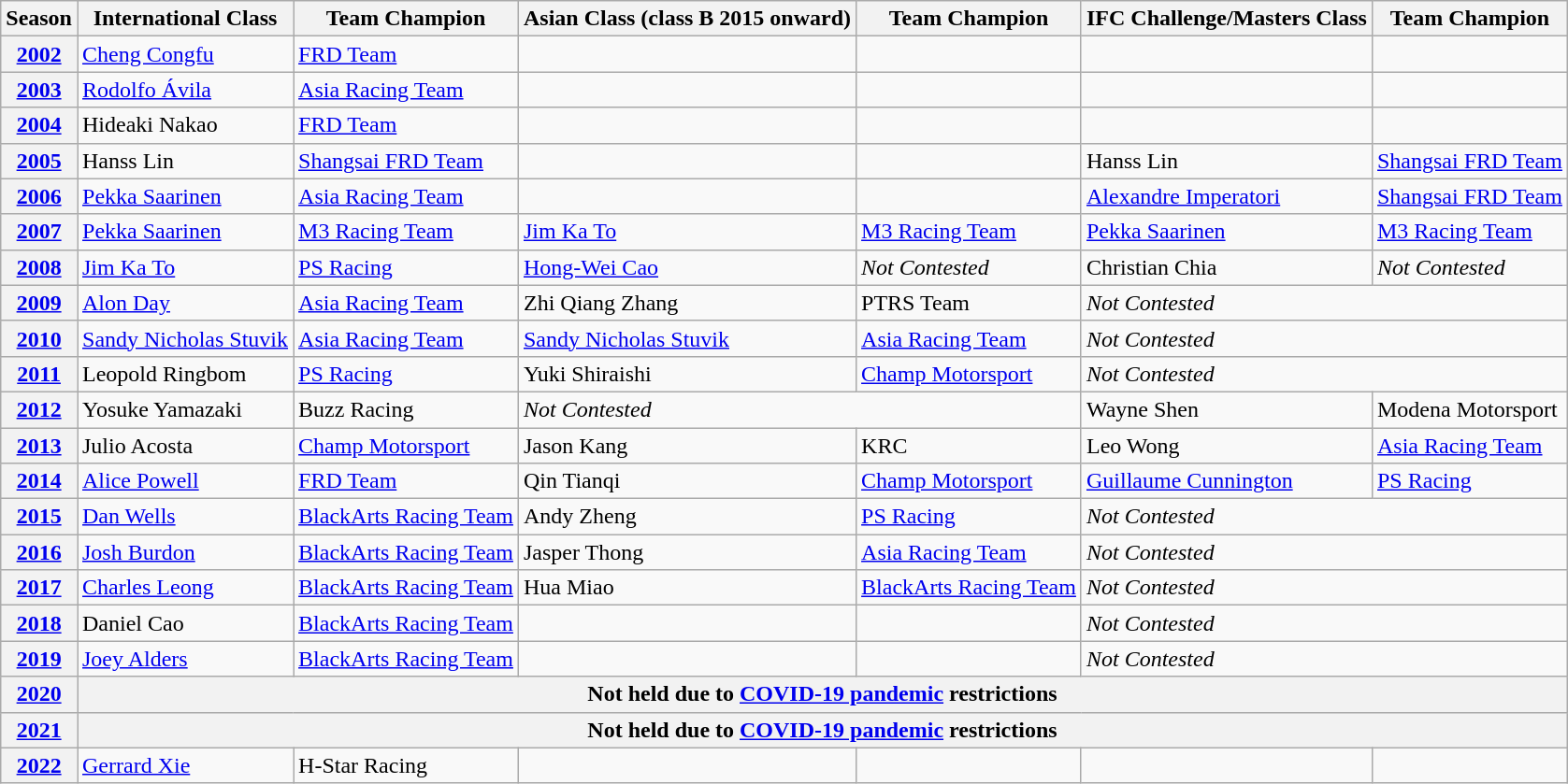<table class="wikitable">
<tr>
<th>Season</th>
<th>International Class</th>
<th>Team Champion</th>
<th>Asian Class (class B 2015 onward)</th>
<th>Team Champion</th>
<th>IFC Challenge/Masters Class</th>
<th>Team Champion</th>
</tr>
<tr>
<th><a href='#'>2002</a></th>
<td> <a href='#'>Cheng Congfu</a></td>
<td> <a href='#'>FRD Team</a></td>
<td></td>
<td></td>
<td></td>
<td></td>
</tr>
<tr>
<th><a href='#'>2003</a></th>
<td> <a href='#'>Rodolfo Ávila</a></td>
<td> <a href='#'>Asia Racing Team</a></td>
<td></td>
<td></td>
<td></td>
<td></td>
</tr>
<tr>
<th><a href='#'>2004</a></th>
<td> Hideaki Nakao</td>
<td> <a href='#'>FRD Team</a></td>
<td></td>
<td></td>
<td></td>
<td></td>
</tr>
<tr>
<th><a href='#'>2005</a></th>
<td> Hanss Lin</td>
<td> <a href='#'>Shangsai FRD Team</a></td>
<td></td>
<td></td>
<td> Hanss Lin</td>
<td> <a href='#'>Shangsai FRD Team</a></td>
</tr>
<tr>
<th><a href='#'>2006</a></th>
<td> <a href='#'>Pekka Saarinen</a></td>
<td> <a href='#'>Asia Racing Team</a></td>
<td></td>
<td></td>
<td> <a href='#'>Alexandre Imperatori</a></td>
<td> <a href='#'>Shangsai FRD Team</a></td>
</tr>
<tr>
<th><a href='#'>2007</a></th>
<td> <a href='#'>Pekka Saarinen</a></td>
<td> <a href='#'>M3 Racing Team</a></td>
<td> <a href='#'>Jim Ka To</a></td>
<td> <a href='#'>M3 Racing Team</a></td>
<td> <a href='#'>Pekka Saarinen</a></td>
<td> <a href='#'>M3 Racing Team</a></td>
</tr>
<tr>
<th><a href='#'>2008</a></th>
<td> <a href='#'>Jim Ka To</a></td>
<td> <a href='#'>PS Racing</a></td>
<td> <a href='#'>Hong-Wei Cao</a></td>
<td><em>Not Contested</em></td>
<td> Christian Chia</td>
<td><em>Not Contested</em></td>
</tr>
<tr>
<th><a href='#'>2009</a></th>
<td> <a href='#'>Alon Day</a></td>
<td> <a href='#'>Asia Racing Team</a></td>
<td> Zhi Qiang Zhang</td>
<td> PTRS Team</td>
<td colspan=2><em>Not Contested</em></td>
</tr>
<tr>
<th><a href='#'>2010</a></th>
<td> <a href='#'>Sandy Nicholas Stuvik</a></td>
<td> <a href='#'>Asia Racing Team</a></td>
<td> <a href='#'>Sandy Nicholas Stuvik</a></td>
<td> <a href='#'>Asia Racing Team</a></td>
<td colspan=2><em>Not Contested</em></td>
</tr>
<tr>
<th><a href='#'>2011</a></th>
<td> Leopold Ringbom</td>
<td> <a href='#'>PS Racing</a></td>
<td> Yuki Shiraishi</td>
<td> <a href='#'>Champ Motorsport</a></td>
<td colspan=2><em>Not Contested</em></td>
</tr>
<tr>
<th><a href='#'>2012</a></th>
<td> Yosuke Yamazaki</td>
<td> Buzz Racing</td>
<td colspan=2><em>Not Contested</em></td>
<td> Wayne Shen</td>
<td> Modena Motorsport</td>
</tr>
<tr>
<th><a href='#'>2013</a></th>
<td> Julio Acosta</td>
<td> <a href='#'>Champ Motorsport</a></td>
<td> Jason Kang</td>
<td> KRC</td>
<td> Leo Wong</td>
<td> <a href='#'>Asia Racing Team</a></td>
</tr>
<tr>
<th><a href='#'>2014</a></th>
<td> <a href='#'>Alice Powell</a></td>
<td> <a href='#'>FRD Team</a></td>
<td> Qin Tianqi</td>
<td> <a href='#'>Champ Motorsport</a></td>
<td> <a href='#'>Guillaume Cunnington</a></td>
<td> <a href='#'>PS Racing</a></td>
</tr>
<tr>
<th><a href='#'>2015</a></th>
<td> <a href='#'>Dan Wells</a></td>
<td> <a href='#'>BlackArts Racing Team</a></td>
<td> Andy Zheng</td>
<td> <a href='#'>PS Racing</a></td>
<td colspan=2><em>Not Contested</em></td>
</tr>
<tr>
<th><a href='#'>2016</a></th>
<td> <a href='#'>Josh Burdon</a></td>
<td> <a href='#'>BlackArts Racing Team</a></td>
<td> Jasper Thong</td>
<td> <a href='#'>Asia Racing Team</a></td>
<td colspan=2><em>Not Contested</em></td>
</tr>
<tr>
<th><a href='#'>2017</a></th>
<td> <a href='#'>Charles Leong</a></td>
<td> <a href='#'>BlackArts Racing Team</a></td>
<td> Hua Miao</td>
<td> <a href='#'>BlackArts Racing Team</a></td>
<td colspan=2><em>Not Contested</em></td>
</tr>
<tr>
<th><a href='#'>2018</a></th>
<td> Daniel Cao</td>
<td> <a href='#'>BlackArts Racing Team</a></td>
<td></td>
<td></td>
<td colspan=2><em>Not Contested</em></td>
</tr>
<tr>
<th><a href='#'>2019</a></th>
<td> <a href='#'>Joey Alders</a></td>
<td> <a href='#'>BlackArts Racing Team</a></td>
<td></td>
<td></td>
<td colspan=2><em>Not Contested</em></td>
</tr>
<tr>
<th><a href='#'>2020</a></th>
<th colspan=6>Not held due to <a href='#'>COVID-19 pandemic</a> restrictions</th>
</tr>
<tr>
<th><a href='#'>2021</a></th>
<th colspan=6>Not held due to <a href='#'>COVID-19 pandemic</a> restrictions</th>
</tr>
<tr>
<th><a href='#'>2022</a></th>
<td> <a href='#'>Gerrard Xie</a></td>
<td> H-Star Racing</td>
<td></td>
<td></td>
<td></td>
<td></td>
</tr>
</table>
